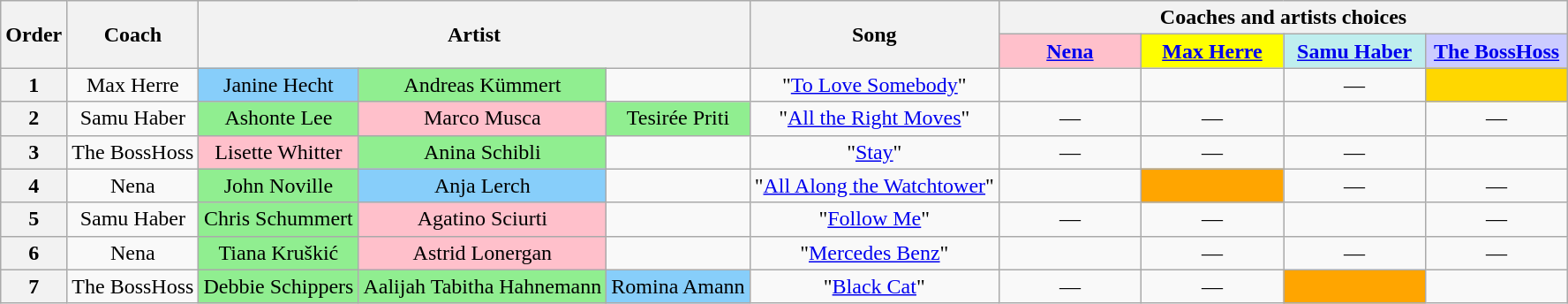<table class="wikitable plainrowheaders" style="text-align:center;">
<tr>
<th scope="col" rowspan=2>Order</th>
<th scope="col" rowspan=2>Coach</th>
<th scope="col" colspan=3 rowspan=2>Artist</th>
<th scope="col" rowspan=2>Song</th>
<th scope="col" colspan=4>Coaches and artists choices</th>
</tr>
<tr>
<th style="background-color:pink" width="100"><a href='#'>Nena</a></th>
<th style="background-color: yellow" width="100"><a href='#'>Max Herre</a></th>
<th style="background-color:#bfeeee" width="100"><a href='#'>Samu Haber</a></th>
<th style="background-color:#ccf" width="100"><a href='#'>The BossHoss</a></th>
</tr>
<tr>
<th scope=col>1</th>
<td>Max Herre</td>
<td style="background:lightskyblue;text-align:center;">Janine Hecht</td>
<td style="background:lightgreen;text-align:center;">Andreas Kümmert</td>
<td></td>
<td>"<a href='#'>To Love Somebody</a>"</td>
<td></td>
<td></td>
<td>—</td>
<td style="background:gold;text-align:center;"></td>
</tr>
<tr>
<th scope=col>2</th>
<td>Samu Haber</td>
<td style="background:lightgreen;text-align:center;">Ashonte Lee</td>
<td style="background:pink;text-align:center;">Marco Musca</td>
<td style="background:lightgreen;text-align:center;">Tesirée Priti</td>
<td>"<a href='#'>All the Right Moves</a>"</td>
<td>—</td>
<td>—</td>
<td></td>
<td>—</td>
</tr>
<tr>
<th scope=col>3</th>
<td>The BossHoss</td>
<td style="background:pink;text-align:center;">Lisette Whitter</td>
<td style="background:lightgreen;text-align:center;">Anina Schibli</td>
<td></td>
<td>"<a href='#'>Stay</a>"</td>
<td>—</td>
<td>—</td>
<td>—</td>
<td></td>
</tr>
<tr>
<th scope=col>4</th>
<td>Nena</td>
<td style="background:lightgreen;text-align:center;">John Noville</td>
<td style="background:lightskyblue;text-align:center;">Anja Lerch</td>
<td></td>
<td>"<a href='#'>All Along the Watchtower</a>"</td>
<td></td>
<td style="background:orange;text-align:center;"></td>
<td>—</td>
<td>—</td>
</tr>
<tr>
<th scope=col>5</th>
<td>Samu Haber</td>
<td style="background:lightgreen;text-align:center;">Chris Schummert</td>
<td style="background:pink;text-align:center;">Agatino Sciurti</td>
<td></td>
<td>"<a href='#'>Follow Me</a>"</td>
<td>—</td>
<td>—</td>
<td></td>
<td>—</td>
</tr>
<tr>
<th scope=col>6</th>
<td>Nena</td>
<td style="background:lightgreen;text-align:center;">Tiana Kruškić</td>
<td style="background:pink;text-align:center;">Astrid Lonergan</td>
<td></td>
<td>"<a href='#'>Mercedes Benz</a>"</td>
<td></td>
<td>—</td>
<td>—</td>
<td>—</td>
</tr>
<tr>
<th scope=col>7</th>
<td>The BossHoss</td>
<td style="background:lightgreen;text-align:center;">Debbie Schippers</td>
<td style="background:lightgreen;text-align:center;">Aalijah Tabitha Hahnemann</td>
<td style="background:lightskyblue;text-align:center;">Romina Amann</td>
<td>"<a href='#'>Black Cat</a>"</td>
<td>—</td>
<td>—</td>
<td style="background:orange;text-align:center;"></td>
<td></td>
</tr>
</table>
